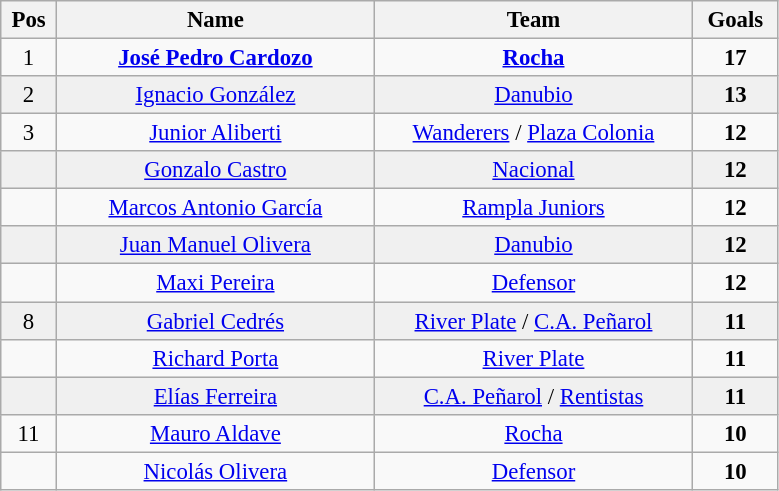<table class="wikitable" style="font-size:95%; text-align:center;">
<tr>
<th width="30">Pos</th>
<th width="205">Name</th>
<th width="205">Team</th>
<th width="50">Goals </th>
</tr>
<tr>
<td>1</td>
<td><strong><a href='#'>José Pedro Cardozo</a></strong></td>
<td><strong><a href='#'>Rocha</a></strong></td>
<td><strong>17</strong></td>
</tr>
<tr bgcolor="#F0F0F0">
<td>2</td>
<td><a href='#'>Ignacio González</a></td>
<td><a href='#'>Danubio</a></td>
<td><strong>13</strong></td>
</tr>
<tr>
<td>3</td>
<td><a href='#'>Junior Aliberti</a></td>
<td><a href='#'>Wanderers</a> / <a href='#'>Plaza Colonia</a></td>
<td><strong>12</strong></td>
</tr>
<tr bgcolor="#F0F0F0">
<td></td>
<td><a href='#'>Gonzalo Castro</a></td>
<td><a href='#'>Nacional</a></td>
<td><strong>12</strong></td>
</tr>
<tr>
<td></td>
<td><a href='#'>Marcos Antonio García</a></td>
<td><a href='#'>Rampla Juniors</a></td>
<td><strong>12</strong></td>
</tr>
<tr bgcolor="#F0F0F0">
<td></td>
<td><a href='#'>Juan Manuel Olivera</a></td>
<td><a href='#'>Danubio</a></td>
<td><strong>12</strong></td>
</tr>
<tr>
<td></td>
<td><a href='#'>Maxi Pereira</a></td>
<td><a href='#'>Defensor</a></td>
<td><strong>12</strong></td>
</tr>
<tr bgcolor="#F0F0F0">
<td>8</td>
<td><a href='#'>Gabriel Cedrés</a></td>
<td><a href='#'>River Plate</a> / <a href='#'>C.A. Peñarol</a></td>
<td><strong>11</strong></td>
</tr>
<tr>
<td></td>
<td><a href='#'>Richard Porta</a></td>
<td><a href='#'>River Plate</a></td>
<td><strong>11</strong></td>
</tr>
<tr bgcolor="#F0F0F0">
<td></td>
<td><a href='#'>Elías Ferreira</a></td>
<td><a href='#'>C.A. Peñarol</a> / <a href='#'>Rentistas</a></td>
<td><strong>11</strong></td>
</tr>
<tr>
<td>11</td>
<td><a href='#'>Mauro Aldave</a></td>
<td><a href='#'>Rocha</a></td>
<td><strong>10</strong></td>
</tr>
<tr>
<td></td>
<td><a href='#'>Nicolás Olivera</a></td>
<td><a href='#'>Defensor</a></td>
<td><strong>10</strong></td>
</tr>
</table>
